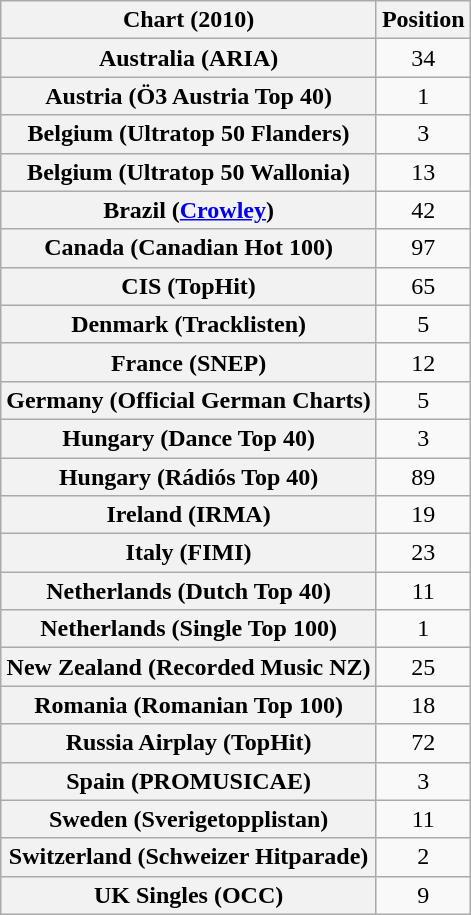<table class="wikitable sortable plainrowheaders">
<tr>
<th>Chart (2010)</th>
<th>Position</th>
</tr>
<tr>
<th scope="row">Australia (ARIA)</th>
<td style="text-align:center;">34</td>
</tr>
<tr>
<th scope="row">Austria (Ö3 Austria Top 40)</th>
<td style="text-align:center;">1</td>
</tr>
<tr>
<th scope="row">Belgium (Ultratop 50 Flanders)</th>
<td style="text-align:center;">3</td>
</tr>
<tr>
<th scope="row">Belgium (Ultratop 50 Wallonia)</th>
<td style="text-align:center;">13</td>
</tr>
<tr>
<th scope="row">Brazil (<a href='#'>Crowley</a>)</th>
<td style="text-align:center;">42</td>
</tr>
<tr>
<th scope="row">Canada (Canadian Hot 100)</th>
<td style="text-align:center;">97</td>
</tr>
<tr>
<th scope="row">CIS (TopHit)</th>
<td style="text-align:center;">65</td>
</tr>
<tr>
<th scope="row">Denmark (Tracklisten)</th>
<td style="text-align:center;">5</td>
</tr>
<tr>
<th scope="row">France (SNEP)</th>
<td style="text-align:center;">12</td>
</tr>
<tr>
<th scope="row">Germany (Official German Charts)</th>
<td style="text-align:center;">5</td>
</tr>
<tr>
<th scope="row">Hungary (Dance Top 40)</th>
<td style="text-align:center;">3</td>
</tr>
<tr>
<th scope="row">Hungary (Rádiós Top 40)</th>
<td style="text-align:center;">89</td>
</tr>
<tr>
<th scope="row">Ireland (IRMA)</th>
<td style="text-align:center;">19</td>
</tr>
<tr>
<th scope="row">Italy (FIMI)</th>
<td style="text-align:center;">23</td>
</tr>
<tr>
<th scope="row">Netherlands (Dutch Top 40)</th>
<td style="text-align:center;">11</td>
</tr>
<tr>
<th scope="row">Netherlands (Single Top 100)</th>
<td style="text-align:center;">1</td>
</tr>
<tr>
<th scope="row">New Zealand (Recorded Music NZ)</th>
<td style="text-align:center;">25</td>
</tr>
<tr>
<th scope="row">Romania (Romanian Top 100)</th>
<td style="text-align:center;">18</td>
</tr>
<tr>
<th scope="row">Russia Airplay (TopHit)</th>
<td style="text-align:center;">72</td>
</tr>
<tr>
<th scope="row">Spain (PROMUSICAE)</th>
<td style="text-align:center;">3</td>
</tr>
<tr>
<th scope="row">Sweden (Sverigetopplistan)</th>
<td style="text-align:center;">11</td>
</tr>
<tr>
<th scope="row">Switzerland (Schweizer Hitparade)</th>
<td style="text-align:center;">2</td>
</tr>
<tr>
<th scope="row">UK Singles (OCC)</th>
<td style="text-align:center;">9</td>
</tr>
</table>
